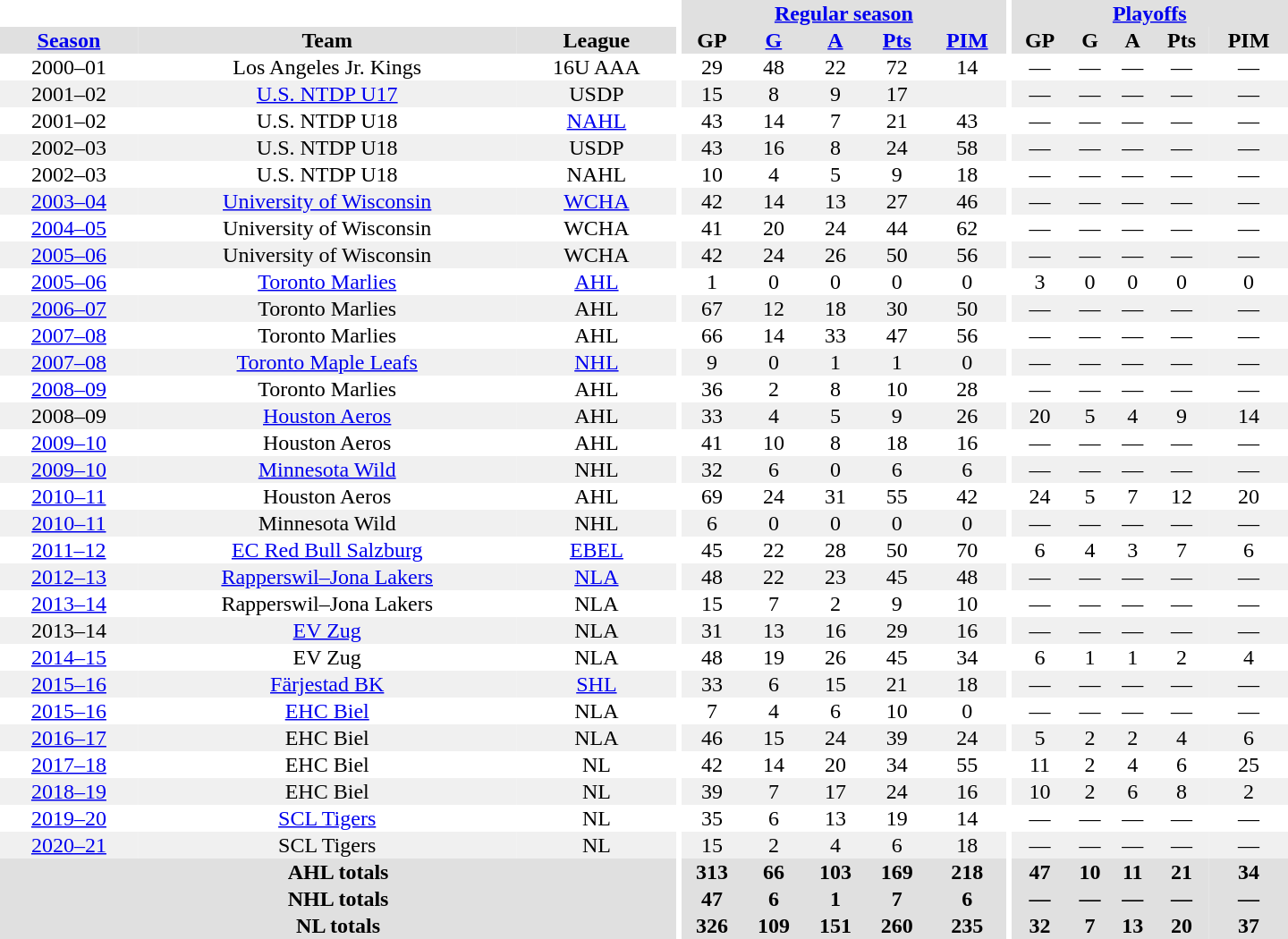<table border="0" cellpadding="1" cellspacing="0" style="text-align:center; width:60em">
<tr bgcolor="#e0e0e0">
<th colspan="3" bgcolor="#ffffff"></th>
<th rowspan="99" bgcolor="#ffffff"></th>
<th colspan="5"><a href='#'>Regular season</a></th>
<th rowspan="99" bgcolor="#ffffff"></th>
<th colspan="5"><a href='#'>Playoffs</a></th>
</tr>
<tr bgcolor="#e0e0e0">
<th><a href='#'>Season</a></th>
<th>Team</th>
<th>League</th>
<th>GP</th>
<th><a href='#'>G</a></th>
<th><a href='#'>A</a></th>
<th><a href='#'>Pts</a></th>
<th><a href='#'>PIM</a></th>
<th>GP</th>
<th>G</th>
<th>A</th>
<th>Pts</th>
<th>PIM</th>
</tr>
<tr>
<td>2000–01</td>
<td>Los Angeles Jr. Kings</td>
<td>16U AAA</td>
<td>29</td>
<td>48</td>
<td>22</td>
<td>72</td>
<td>14</td>
<td>—</td>
<td>—</td>
<td>—</td>
<td>—</td>
<td>—</td>
</tr>
<tr bgcolor="#f0f0f0">
<td>2001–02</td>
<td><a href='#'>U.S. NTDP U17</a></td>
<td>USDP</td>
<td>15</td>
<td>8</td>
<td>9</td>
<td>17</td>
<td></td>
<td>—</td>
<td>—</td>
<td>—</td>
<td>—</td>
<td>—</td>
</tr>
<tr>
<td>2001–02</td>
<td>U.S. NTDP U18</td>
<td><a href='#'>NAHL</a></td>
<td>43</td>
<td>14</td>
<td>7</td>
<td>21</td>
<td>43</td>
<td>—</td>
<td>—</td>
<td>—</td>
<td>—</td>
<td>—</td>
</tr>
<tr bgcolor="#f0f0f0">
<td>2002–03</td>
<td>U.S. NTDP U18</td>
<td>USDP</td>
<td>43</td>
<td>16</td>
<td>8</td>
<td>24</td>
<td>58</td>
<td>—</td>
<td>—</td>
<td>—</td>
<td>—</td>
<td>—</td>
</tr>
<tr>
<td>2002–03</td>
<td>U.S. NTDP U18</td>
<td>NAHL</td>
<td>10</td>
<td>4</td>
<td>5</td>
<td>9</td>
<td>18</td>
<td>—</td>
<td>—</td>
<td>—</td>
<td>—</td>
<td>—</td>
</tr>
<tr bgcolor="#f0f0f0">
<td><a href='#'>2003–04</a></td>
<td><a href='#'>University of Wisconsin</a></td>
<td><a href='#'>WCHA</a></td>
<td>42</td>
<td>14</td>
<td>13</td>
<td>27</td>
<td>46</td>
<td>—</td>
<td>—</td>
<td>—</td>
<td>—</td>
<td>—</td>
</tr>
<tr>
<td><a href='#'>2004–05</a></td>
<td>University of Wisconsin</td>
<td>WCHA</td>
<td>41</td>
<td>20</td>
<td>24</td>
<td>44</td>
<td>62</td>
<td>—</td>
<td>—</td>
<td>—</td>
<td>—</td>
<td>—</td>
</tr>
<tr bgcolor="#f0f0f0">
<td><a href='#'>2005–06</a></td>
<td>University of Wisconsin</td>
<td>WCHA</td>
<td>42</td>
<td>24</td>
<td>26</td>
<td>50</td>
<td>56</td>
<td>—</td>
<td>—</td>
<td>—</td>
<td>—</td>
<td>—</td>
</tr>
<tr>
<td><a href='#'>2005–06</a></td>
<td><a href='#'>Toronto Marlies</a></td>
<td><a href='#'>AHL</a></td>
<td>1</td>
<td>0</td>
<td>0</td>
<td>0</td>
<td>0</td>
<td>3</td>
<td>0</td>
<td>0</td>
<td>0</td>
<td>0</td>
</tr>
<tr bgcolor="#f0f0f0">
<td><a href='#'>2006–07</a></td>
<td>Toronto Marlies</td>
<td>AHL</td>
<td>67</td>
<td>12</td>
<td>18</td>
<td>30</td>
<td>50</td>
<td>—</td>
<td>—</td>
<td>—</td>
<td>—</td>
<td>—</td>
</tr>
<tr>
<td><a href='#'>2007–08</a></td>
<td>Toronto Marlies</td>
<td>AHL</td>
<td>66</td>
<td>14</td>
<td>33</td>
<td>47</td>
<td>56</td>
<td>—</td>
<td>—</td>
<td>—</td>
<td>—</td>
<td>—</td>
</tr>
<tr bgcolor="#f0f0f0">
<td><a href='#'>2007–08</a></td>
<td><a href='#'>Toronto Maple Leafs</a></td>
<td><a href='#'>NHL</a></td>
<td>9</td>
<td>0</td>
<td>1</td>
<td>1</td>
<td>0</td>
<td>—</td>
<td>—</td>
<td>—</td>
<td>—</td>
<td>—</td>
</tr>
<tr>
<td><a href='#'>2008–09</a></td>
<td>Toronto Marlies</td>
<td>AHL</td>
<td>36</td>
<td>2</td>
<td>8</td>
<td>10</td>
<td>28</td>
<td>—</td>
<td>—</td>
<td>—</td>
<td>—</td>
<td>—</td>
</tr>
<tr bgcolor="#f0f0f0">
<td>2008–09</td>
<td><a href='#'>Houston Aeros</a></td>
<td>AHL</td>
<td>33</td>
<td>4</td>
<td>5</td>
<td>9</td>
<td>26</td>
<td>20</td>
<td>5</td>
<td>4</td>
<td>9</td>
<td>14</td>
</tr>
<tr>
<td><a href='#'>2009–10</a></td>
<td>Houston Aeros</td>
<td>AHL</td>
<td>41</td>
<td>10</td>
<td>8</td>
<td>18</td>
<td>16</td>
<td>—</td>
<td>—</td>
<td>—</td>
<td>—</td>
<td>—</td>
</tr>
<tr bgcolor="#f0f0f0">
<td><a href='#'>2009–10</a></td>
<td><a href='#'>Minnesota Wild</a></td>
<td>NHL</td>
<td>32</td>
<td>6</td>
<td>0</td>
<td>6</td>
<td>6</td>
<td>—</td>
<td>—</td>
<td>—</td>
<td>—</td>
<td>—</td>
</tr>
<tr>
<td><a href='#'>2010–11</a></td>
<td>Houston Aeros</td>
<td>AHL</td>
<td>69</td>
<td>24</td>
<td>31</td>
<td>55</td>
<td>42</td>
<td>24</td>
<td>5</td>
<td>7</td>
<td>12</td>
<td>20</td>
</tr>
<tr bgcolor="#f0f0f0">
<td><a href='#'>2010–11</a></td>
<td>Minnesota Wild</td>
<td>NHL</td>
<td>6</td>
<td>0</td>
<td>0</td>
<td>0</td>
<td>0</td>
<td>—</td>
<td>—</td>
<td>—</td>
<td>—</td>
<td>—</td>
</tr>
<tr>
<td><a href='#'>2011–12</a></td>
<td><a href='#'>EC Red Bull Salzburg</a></td>
<td><a href='#'>EBEL</a></td>
<td>45</td>
<td>22</td>
<td>28</td>
<td>50</td>
<td>70</td>
<td>6</td>
<td>4</td>
<td>3</td>
<td>7</td>
<td>6</td>
</tr>
<tr bgcolor="#f0f0f0">
<td><a href='#'>2012–13</a></td>
<td><a href='#'>Rapperswil–Jona Lakers</a></td>
<td><a href='#'>NLA</a></td>
<td>48</td>
<td>22</td>
<td>23</td>
<td>45</td>
<td>48</td>
<td>—</td>
<td>—</td>
<td>—</td>
<td>—</td>
<td>—</td>
</tr>
<tr>
<td><a href='#'>2013–14</a></td>
<td>Rapperswil–Jona Lakers</td>
<td>NLA</td>
<td>15</td>
<td>7</td>
<td>2</td>
<td>9</td>
<td>10</td>
<td>—</td>
<td>—</td>
<td>—</td>
<td>—</td>
<td>—</td>
</tr>
<tr bgcolor="#f0f0f0">
<td>2013–14</td>
<td><a href='#'>EV Zug</a></td>
<td>NLA</td>
<td>31</td>
<td>13</td>
<td>16</td>
<td>29</td>
<td>16</td>
<td>—</td>
<td>—</td>
<td>—</td>
<td>—</td>
<td>—</td>
</tr>
<tr>
<td><a href='#'>2014–15</a></td>
<td>EV Zug</td>
<td>NLA</td>
<td>48</td>
<td>19</td>
<td>26</td>
<td>45</td>
<td>34</td>
<td>6</td>
<td>1</td>
<td>1</td>
<td>2</td>
<td>4</td>
</tr>
<tr bgcolor="#f0f0f0">
<td><a href='#'>2015–16</a></td>
<td><a href='#'>Färjestad BK</a></td>
<td><a href='#'>SHL</a></td>
<td>33</td>
<td>6</td>
<td>15</td>
<td>21</td>
<td>18</td>
<td>—</td>
<td>—</td>
<td>—</td>
<td>—</td>
<td>—</td>
</tr>
<tr>
<td><a href='#'>2015–16</a></td>
<td><a href='#'>EHC Biel</a></td>
<td>NLA</td>
<td>7</td>
<td>4</td>
<td>6</td>
<td>10</td>
<td>0</td>
<td>—</td>
<td>—</td>
<td>—</td>
<td>—</td>
<td>—</td>
</tr>
<tr bgcolor="#f0f0f0">
<td><a href='#'>2016–17</a></td>
<td>EHC Biel</td>
<td>NLA</td>
<td>46</td>
<td>15</td>
<td>24</td>
<td>39</td>
<td>24</td>
<td>5</td>
<td>2</td>
<td>2</td>
<td>4</td>
<td>6</td>
</tr>
<tr>
<td><a href='#'>2017–18</a></td>
<td>EHC Biel</td>
<td>NL</td>
<td>42</td>
<td>14</td>
<td>20</td>
<td>34</td>
<td>55</td>
<td>11</td>
<td>2</td>
<td>4</td>
<td>6</td>
<td>25</td>
</tr>
<tr bgcolor="#f0f0f0">
<td><a href='#'>2018–19</a></td>
<td>EHC Biel</td>
<td>NL</td>
<td>39</td>
<td>7</td>
<td>17</td>
<td>24</td>
<td>16</td>
<td>10</td>
<td>2</td>
<td>6</td>
<td>8</td>
<td>2</td>
</tr>
<tr>
<td><a href='#'>2019–20</a></td>
<td><a href='#'>SCL Tigers</a></td>
<td>NL</td>
<td>35</td>
<td>6</td>
<td>13</td>
<td>19</td>
<td>14</td>
<td>—</td>
<td>—</td>
<td>—</td>
<td>—</td>
<td>—</td>
</tr>
<tr bgcolor="#f0f0f0">
<td><a href='#'>2020–21</a></td>
<td>SCL Tigers</td>
<td>NL</td>
<td>15</td>
<td>2</td>
<td>4</td>
<td>6</td>
<td>18</td>
<td>—</td>
<td>—</td>
<td>—</td>
<td>—</td>
<td>—</td>
</tr>
<tr bgcolor="#e0e0e0">
<th colspan="3">AHL totals</th>
<th>313</th>
<th>66</th>
<th>103</th>
<th>169</th>
<th>218</th>
<th>47</th>
<th>10</th>
<th>11</th>
<th>21</th>
<th>34</th>
</tr>
<tr bgcolor="#e0e0e0">
<th colspan="3">NHL totals</th>
<th>47</th>
<th>6</th>
<th>1</th>
<th>7</th>
<th>6</th>
<th>—</th>
<th>—</th>
<th>—</th>
<th>—</th>
<th>—</th>
</tr>
<tr bgcolor="#e0e0e0">
<th colspan="3">NL totals</th>
<th>326</th>
<th>109</th>
<th>151</th>
<th>260</th>
<th>235</th>
<th>32</th>
<th>7</th>
<th>13</th>
<th>20</th>
<th>37</th>
</tr>
</table>
